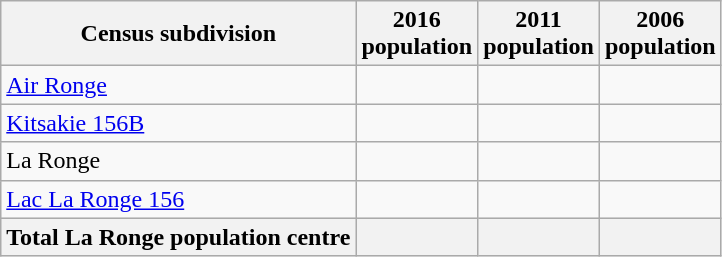<table class="wikitable sortable">
<tr>
<th>Census subdivision</th>
<th align=center>2016<br>population</th>
<th align=center>2011<br>population</th>
<th align=center>2006<br>population</th>
</tr>
<tr>
<td><a href='#'>Air Ronge</a></td>
<td align=center></td>
<td align=center></td>
<td align=center></td>
</tr>
<tr>
<td><a href='#'>Kitsakie 156B</a></td>
<td align=center></td>
<td align=center></td>
<td align=center></td>
</tr>
<tr>
<td>La Ronge</td>
<td align=center></td>
<td align=center></td>
<td align=center></td>
</tr>
<tr>
<td><a href='#'>Lac La Ronge 156</a></td>
<td align=center></td>
<td align=center></td>
<td align=center></td>
</tr>
<tr bgcolor=#eeeeee>
<th>Total La Ronge population centre</th>
<th align=center></th>
<th align=center></th>
<th align=center></th>
</tr>
</table>
